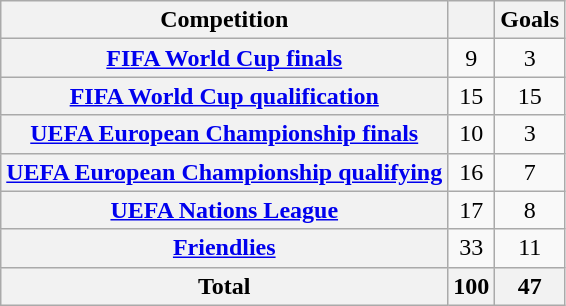<table class="wikitable plainrowheaders sortable" style="text-align: center;">
<tr>
<th scope="col">Competition</th>
<th scope="col"></th>
<th scope="col">Goals</th>
</tr>
<tr>
<th scope="row"><a href='#'>FIFA World Cup finals</a></th>
<td>9</td>
<td>3</td>
</tr>
<tr>
<th scope="row"><a href='#'>FIFA World Cup qualification</a></th>
<td>15</td>
<td>15</td>
</tr>
<tr>
<th scope="row"><a href='#'>UEFA European Championship finals</a></th>
<td>10</td>
<td>3</td>
</tr>
<tr>
<th scope="row"><a href='#'>UEFA European Championship qualifying</a></th>
<td>16</td>
<td>7</td>
</tr>
<tr>
<th scope="row"><a href='#'>UEFA Nations League</a></th>
<td>17</td>
<td>8</td>
</tr>
<tr>
<th scope="row"><a href='#'>Friendlies</a></th>
<td>33</td>
<td>11</td>
</tr>
<tr class="sortbottom">
<th>Total</th>
<th>100</th>
<th>47</th>
</tr>
</table>
